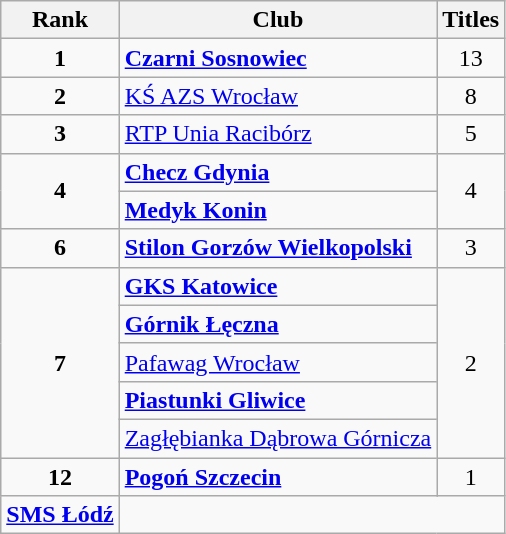<table class="wikitable sortable" | style="text-align:center;">
<tr>
<th>Rank</th>
<th>Club</th>
<th>Titles</th>
</tr>
<tr>
<td><strong>1</strong></td>
<td style="text-align:left;"><strong><a href='#'>Czarni Sosnowiec</a></strong></td>
<td>13</td>
</tr>
<tr>
<td><strong>2</strong></td>
<td style="text-align:left;"><a href='#'>KŚ AZS Wrocław</a></td>
<td>8</td>
</tr>
<tr>
<td><strong>3</strong></td>
<td style="text-align:left;"><a href='#'>RTP Unia Racibórz</a></td>
<td>5</td>
</tr>
<tr>
<td rowspan=2><strong>4</strong></td>
<td style="text-align:left;"><strong><a href='#'>Checz Gdynia</a></strong></td>
<td rowspan=2>4</td>
</tr>
<tr>
<td style="text-align:left;"><strong><a href='#'>Medyk Konin</a></strong></td>
</tr>
<tr>
<td><strong>6</strong></td>
<td style="text-align:left;"><strong><a href='#'>Stilon Gorzów Wielkopolski</a></strong></td>
<td>3</td>
</tr>
<tr>
<td rowspan=5><strong>7</strong></td>
<td style="text-align:left;"><strong><a href='#'>GKS Katowice</a></strong></td>
<td rowspan=5>2</td>
</tr>
<tr>
<td style="text-align:left;"><strong><a href='#'>Górnik Łęczna</a></strong></td>
</tr>
<tr>
<td style="text-align:left;"><a href='#'>Pafawag Wrocław</a></td>
</tr>
<tr>
<td style="text-align:left;"><strong><a href='#'>Piastunki Gliwice</a></strong></td>
</tr>
<tr>
<td style="text-align:left;"><a href='#'>Zagłębianka Dąbrowa Górnicza</a></td>
</tr>
<tr>
<td rowspan=2><strong>12</strong></td>
<td style="text-align:left;"><strong><a href='#'>Pogoń Szczecin</a></strong></td>
<td rowspan=2>1</td>
</tr>
<tr>
</tr>
<tr>
<td style="text-align:left;"><strong><a href='#'>SMS Łódź</a></strong></td>
</tr>
</table>
